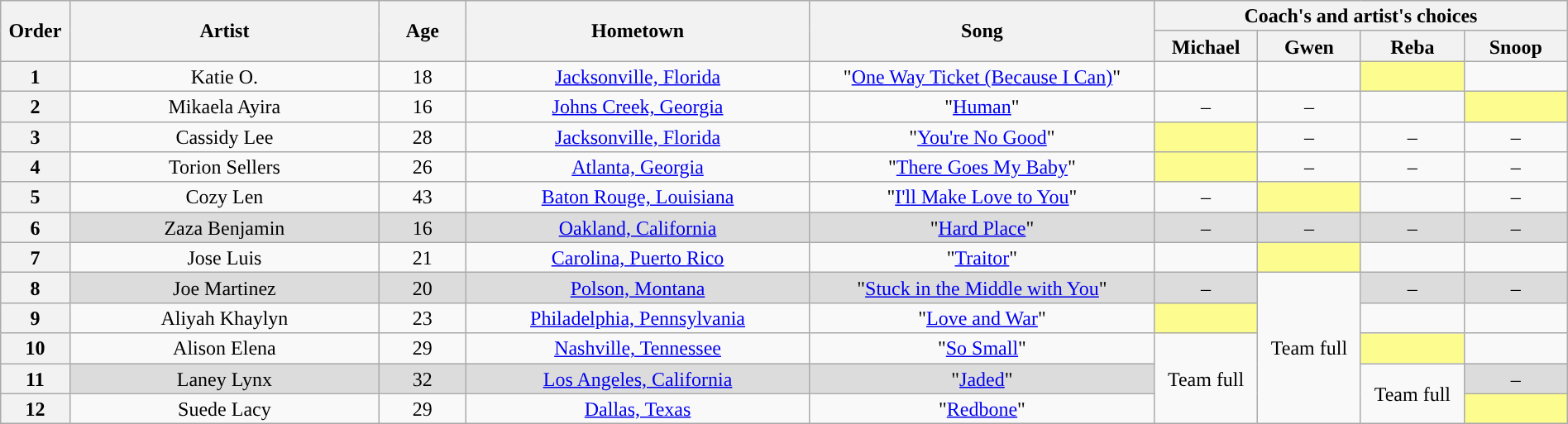<table class="wikitable" style="text-align:center; line-height:17px; width:100%">
<tr>
<th scope="col" rowspan="2" style="width:04%">Order</th>
<th scope="col" rowspan="2" style="width:18%">Artist</th>
<th scope="col" rowspan="2" style="width:05%">Age</th>
<th scope="col" rowspan="2" style="width:20%">Hometown</th>
<th scope="col" rowspan="2" style="width:20%">Song</th>
<th scope="col" colspan="4" style="width:24%">Coach's and artist's choices</th>
</tr>
<tr>
<th style="width:06%">Michael</th>
<th style="width:06%">Gwen</th>
<th style="width:06%">Reba</th>
<th style="width:06%">Snoop</th>
</tr>
<tr>
<th>1</th>
<td>Katie O.</td>
<td>18</td>
<td><a href='#'>Jacksonville, Florida</a></td>
<td>"<a href='#'>One Way Ticket (Because I Can)</a>"</td>
<td><em></em></td>
<td><em></em></td>
<td style="background:#fdfc8f"><em></em></td>
<td><em></em></td>
</tr>
<tr>
<th>2</th>
<td>Mikaela Ayira</td>
<td>16</td>
<td><a href='#'>Johns Creek, Georgia</a></td>
<td>"<a href='#'>Human</a>"</td>
<td>–</td>
<td>–</td>
<td><em></em></td>
<td style="background:#fdfc8f"><em></em></td>
</tr>
<tr>
<th>3</th>
<td>Cassidy Lee</td>
<td>28</td>
<td><a href='#'>Jacksonville, Florida</a></td>
<td>"<a href='#'>You're No Good</a>"</td>
<td style="background:#fdfc8f"><em></em></td>
<td>–</td>
<td>–</td>
<td>–</td>
</tr>
<tr>
<th>4</th>
<td>Torion Sellers</td>
<td>26</td>
<td><a href='#'>Atlanta, Georgia</a></td>
<td>"<a href='#'>There Goes My Baby</a>"</td>
<td style="background:#fdfc8f"><em></em></td>
<td>–</td>
<td>–</td>
<td>–</td>
</tr>
<tr>
<th>5</th>
<td>Cozy Len</td>
<td>43</td>
<td><a href='#'>Baton Rouge, Louisiana</a></td>
<td>"<a href='#'>I'll Make Love to You</a>"</td>
<td>–</td>
<td style="background:#fdfc8f"><em></em></td>
<td><em></em></td>
<td>–</td>
</tr>
<tr bgcolor=#DCDCDC>
<th>6</th>
<td>Zaza Benjamin</td>
<td>16</td>
<td><a href='#'>Oakland, California</a></td>
<td>"<a href='#'>Hard Place</a>"</td>
<td>–</td>
<td>–</td>
<td>–</td>
<td>–</td>
</tr>
<tr>
<th>7</th>
<td>Jose Luis</td>
<td>21</td>
<td><a href='#'>Carolina, Puerto Rico</a></td>
<td>"<a href='#'>Traitor</a>"</td>
<td><em></em></td>
<td style="background:#fdfc8f"><em></em></td>
<td><em></em></td>
<td><em></em></td>
</tr>
<tr>
<th>8</th>
<td bgcolor=#DCDCDC>Joe Martinez</td>
<td bgcolor=#DCDCDC>20</td>
<td bgcolor=#DCDCDC><a href='#'>Polson, Montana</a></td>
<td bgcolor=#DCDCDC>"<a href='#'>Stuck in the Middle with You</a>"</td>
<td bgcolor=#DCDCDC>–</td>
<td rowspan="5">Team full</td>
<td bgcolor=#DCDCDC>–</td>
<td bgcolor=#DCDCDC>–</td>
</tr>
<tr>
<th>9</th>
<td>Aliyah Khaylyn</td>
<td>23</td>
<td><a href='#'>Philadelphia, Pennsylvania</a></td>
<td>"<a href='#'>Love and War</a>"</td>
<td style="background:#fdfc8f"><em></em></td>
<td><em></em></td>
<td><em></em></td>
</tr>
<tr>
<th>10</th>
<td>Alison Elena</td>
<td>29</td>
<td><a href='#'>Nashville, Tennessee</a></td>
<td>"<a href='#'>So Small</a>"</td>
<td rowspan="3">Team full</td>
<td style="background:#fdfc8f"><em></em></td>
<td><em></em></td>
</tr>
<tr>
<th>11</th>
<td bgcolor=#DCDCDC>Laney Lynx</td>
<td bgcolor=#DCDCDC>32</td>
<td bgcolor=#DCDCDC><a href='#'>Los Angeles, California</a></td>
<td bgcolor=#DCDCDC>"<a href='#'>Jaded</a>"</td>
<td rowspan="2">Team full</td>
<td bgcolor=#DCDCDC>–</td>
</tr>
<tr>
<th>12</th>
<td>Suede Lacy</td>
<td>29</td>
<td><a href='#'>Dallas, Texas</a></td>
<td>"<a href='#'>Redbone</a>"</td>
<td style="background:#fdfc8f"><em></em></td>
</tr>
</table>
